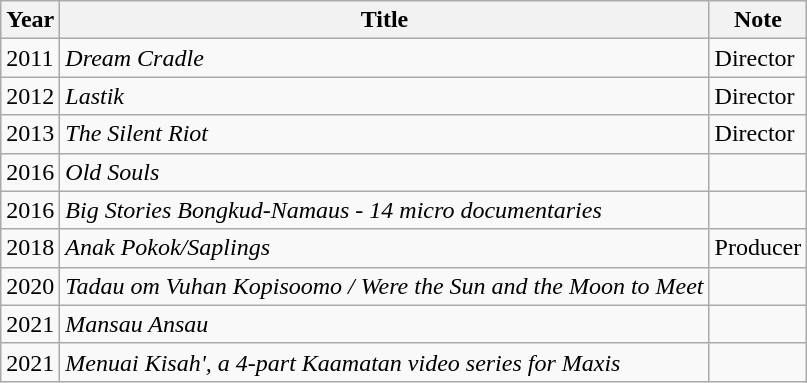<table class="wikitable">
<tr>
<th>Year</th>
<th>Title</th>
<th>Note</th>
</tr>
<tr>
<td>2011</td>
<td><em>Dream Cradle</em></td>
<td>Director</td>
</tr>
<tr>
<td>2012</td>
<td><em>Lastik</em></td>
<td>Director</td>
</tr>
<tr>
<td>2013</td>
<td><em>The Silent Riot</em></td>
<td>Director</td>
</tr>
<tr>
<td>2016</td>
<td><em>Old Souls</em></td>
<td></td>
</tr>
<tr>
<td>2016</td>
<td><em>Big Stories Bongkud-Namaus - 14 micro documentaries</em></td>
<td></td>
</tr>
<tr>
<td>2018</td>
<td><em>Anak Pokok/Saplings</em></td>
<td>Producer</td>
</tr>
<tr>
<td>2020</td>
<td><em>Tadau om Vuhan Kopisoomo / Were the Sun and the Moon to Meet</em></td>
<td></td>
</tr>
<tr>
<td>2021</td>
<td><em>Mansau Ansau</em></td>
<td></td>
</tr>
<tr>
<td>2021</td>
<td><em>Menuai Kisah', a 4-part Kaamatan video series for Maxis</em></td>
<td></td>
</tr>
</table>
